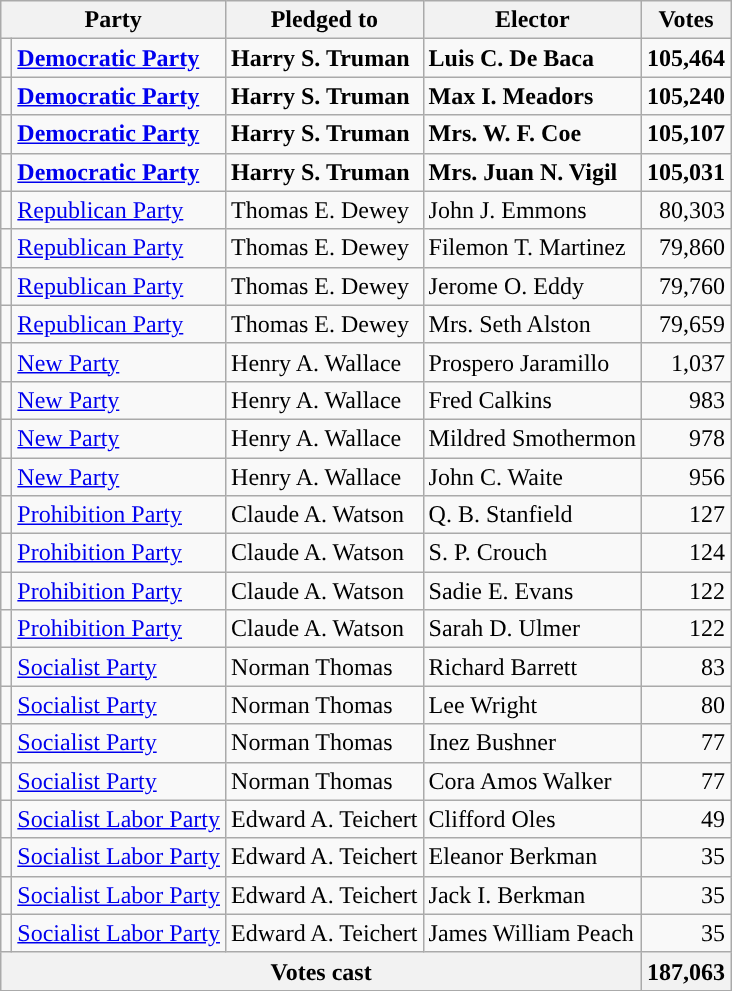<table class="wikitable">
<tr>
<th colspan=2>Party</th>
<th>Pledged to</th>
<th>Elector</th>
<th>Votes</th>
</tr>
<tr style="font-weight:bold">
<td bgcolor=></td>
<td><a href='#'>Democratic Party</a></td>
<td>Harry S. Truman</td>
<td>Luis C. De Baca</td>
<td align=right>105,464</td>
</tr>
<tr style="font-weight:bold">
<td bgcolor=></td>
<td><a href='#'>Democratic Party</a></td>
<td>Harry S. Truman</td>
<td>Max I. Meadors</td>
<td align=right>105,240</td>
</tr>
<tr style="font-weight:bold">
<td bgcolor=></td>
<td><a href='#'>Democratic Party</a></td>
<td>Harry S. Truman</td>
<td>Mrs. W. F. Coe</td>
<td align=right>105,107</td>
</tr>
<tr style="font-weight:bold">
<td bgcolor=></td>
<td><a href='#'>Democratic Party</a></td>
<td>Harry S. Truman</td>
<td>Mrs. Juan N. Vigil</td>
<td align=right>105,031</td>
</tr>
<tr>
<td></td>
<td><a href='#'>Republican Party</a></td>
<td>Thomas E. Dewey</td>
<td>John J. Emmons</td>
<td align="right">80,303</td>
</tr>
<tr>
<td></td>
<td><a href='#'>Republican Party</a></td>
<td>Thomas E. Dewey</td>
<td>Filemon T. Martinez</td>
<td align="right">79,860</td>
</tr>
<tr>
<td></td>
<td><a href='#'>Republican Party</a></td>
<td>Thomas E. Dewey</td>
<td>Jerome O. Eddy</td>
<td align="right">79,760</td>
</tr>
<tr>
<td></td>
<td><a href='#'>Republican Party</a></td>
<td>Thomas E. Dewey</td>
<td>Mrs. Seth Alston</td>
<td align="right">79,659</td>
</tr>
<tr>
<td bgcolor=></td>
<td><a href='#'>New Party</a></td>
<td>Henry A. Wallace</td>
<td>Prospero Jaramillo</td>
<td align="right">1,037</td>
</tr>
<tr>
<td bgcolor=></td>
<td><a href='#'>New Party</a></td>
<td>Henry A. Wallace</td>
<td>Fred Calkins</td>
<td align="right">983</td>
</tr>
<tr>
<td bgcolor=></td>
<td><a href='#'>New Party</a></td>
<td>Henry A. Wallace</td>
<td>Mildred Smothermon</td>
<td align="right">978</td>
</tr>
<tr>
<td bgcolor=></td>
<td><a href='#'>New Party</a></td>
<td>Henry A. Wallace</td>
<td>John C. Waite</td>
<td align="right">956</td>
</tr>
<tr>
<td bgcolor=></td>
<td><a href='#'>Prohibition Party</a></td>
<td>Claude A. Watson</td>
<td>Q. B. Stanfield</td>
<td align="right">127</td>
</tr>
<tr>
<td bgcolor=></td>
<td><a href='#'>Prohibition Party</a></td>
<td>Claude A. Watson</td>
<td>S. P. Crouch</td>
<td align="right">124</td>
</tr>
<tr>
<td bgcolor=></td>
<td><a href='#'>Prohibition Party</a></td>
<td>Claude A. Watson</td>
<td>Sadie E. Evans</td>
<td align="right">122</td>
</tr>
<tr>
<td bgcolor=></td>
<td><a href='#'>Prohibition Party</a></td>
<td>Claude A. Watson</td>
<td>Sarah D. Ulmer</td>
<td align="right">122</td>
</tr>
<tr>
<td bgcolor=></td>
<td><a href='#'>Socialist Party</a></td>
<td>Norman Thomas</td>
<td>Richard Barrett</td>
<td align="right">83</td>
</tr>
<tr>
<td bgcolor=></td>
<td><a href='#'>Socialist Party</a></td>
<td>Norman Thomas</td>
<td>Lee Wright</td>
<td align="right">80</td>
</tr>
<tr>
<td bgcolor=></td>
<td><a href='#'>Socialist Party</a></td>
<td>Norman Thomas</td>
<td>Inez Bushner</td>
<td align="right">77</td>
</tr>
<tr>
<td bgcolor=></td>
<td><a href='#'>Socialist Party</a></td>
<td>Norman Thomas</td>
<td>Cora Amos Walker</td>
<td align="right">77</td>
</tr>
<tr>
<td bgcolor=></td>
<td><a href='#'>Socialist Labor Party</a></td>
<td>Edward A. Teichert</td>
<td>Clifford Oles</td>
<td align="right">49</td>
</tr>
<tr>
<td bgcolor=></td>
<td><a href='#'>Socialist Labor Party</a></td>
<td>Edward A. Teichert</td>
<td>Eleanor Berkman</td>
<td align="right">35</td>
</tr>
<tr>
<td bgcolor=></td>
<td><a href='#'>Socialist Labor Party</a></td>
<td>Edward A. Teichert</td>
<td>Jack I. Berkman</td>
<td align="right">35</td>
</tr>
<tr>
<td bgcolor=></td>
<td><a href='#'>Socialist Labor Party</a></td>
<td>Edward A. Teichert</td>
<td>James William Peach</td>
<td align="right">35</td>
</tr>
<tr>
<th colspan="4">Votes cast</th>
<th>187,063</th>
</tr>
</table>
